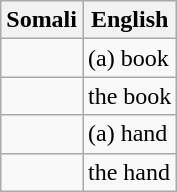<table class="wikitable">
<tr>
<th>Somali</th>
<th><span>English</span></th>
</tr>
<tr>
<td></td>
<td>(a) book</td>
</tr>
<tr>
<td></td>
<td>the book</td>
</tr>
<tr>
<td></td>
<td>(a) hand</td>
</tr>
<tr>
<td></td>
<td>the hand</td>
</tr>
</table>
